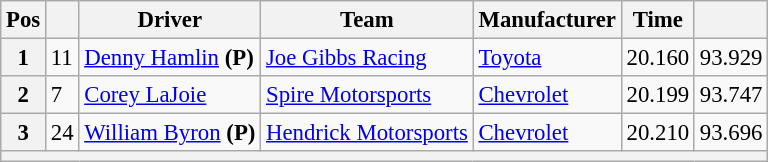<table class="wikitable" style="font-size:95%">
<tr>
<th>Pos</th>
<th></th>
<th>Driver</th>
<th>Team</th>
<th>Manufacturer</th>
<th>Time</th>
<th></th>
</tr>
<tr>
<th>1</th>
<td>11</td>
<td><a href='#'>Denny Hamlin</a> <strong>(P)</strong></td>
<td><a href='#'>Joe Gibbs Racing</a></td>
<td><a href='#'>Toyota</a></td>
<td>20.160</td>
<td>93.929</td>
</tr>
<tr>
<th>2</th>
<td>7</td>
<td><a href='#'>Corey LaJoie</a></td>
<td><a href='#'>Spire Motorsports</a></td>
<td><a href='#'>Chevrolet</a></td>
<td>20.199</td>
<td>93.747</td>
</tr>
<tr>
<th>3</th>
<td>24</td>
<td><a href='#'>William Byron</a> <strong>(P)</strong></td>
<td><a href='#'>Hendrick Motorsports</a></td>
<td><a href='#'>Chevrolet</a></td>
<td>20.210</td>
<td>93.696</td>
</tr>
<tr>
<th colspan="7"></th>
</tr>
</table>
